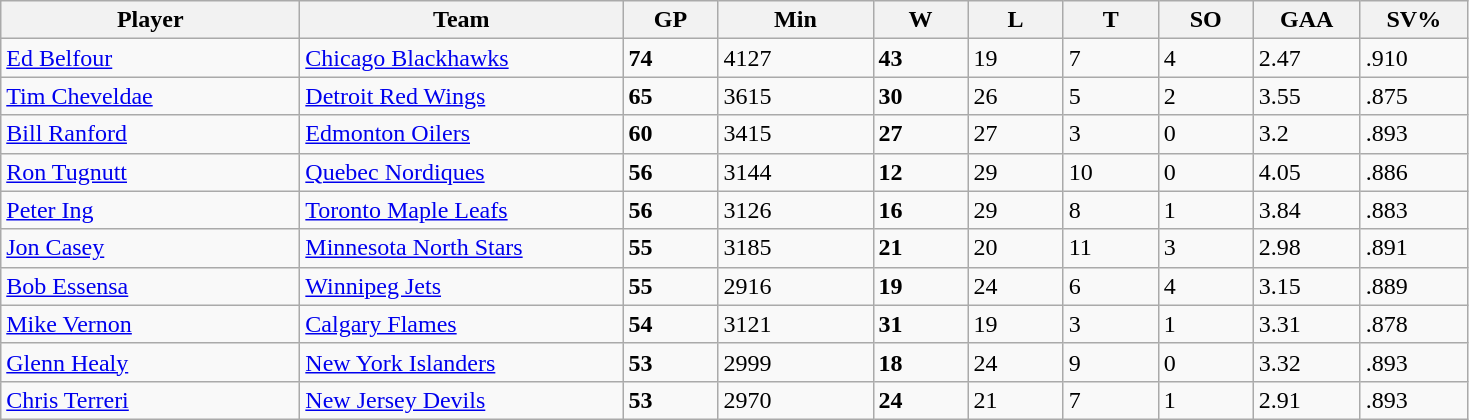<table class="wikitable">
<tr>
<th style="width: 12em;">Player</th>
<th style="width: 13em;">Team</th>
<th style="width: 3.5em;">GP</th>
<th style="width: 6em;">Min</th>
<th style="width: 3.5em;">W</th>
<th style="width: 3.5em;">L</th>
<th style="width: 3.5em;">T</th>
<th style="width: 3.5em;">SO</th>
<th style="width: 4em;">GAA</th>
<th style="width: 4em;">SV%</th>
</tr>
<tr>
<td align="left"><a href='#'>Ed Belfour</a></td>
<td align="left"><a href='#'>Chicago Blackhawks</a></td>
<td><strong>74</strong></td>
<td>4127</td>
<td><strong>43</strong></td>
<td>19</td>
<td>7</td>
<td>4</td>
<td>2.47</td>
<td>.910</td>
</tr>
<tr>
<td align="left"><a href='#'>Tim Cheveldae</a></td>
<td align="left"><a href='#'>Detroit Red Wings</a></td>
<td><strong>65</strong></td>
<td>3615</td>
<td><strong>30</strong></td>
<td>26</td>
<td>5</td>
<td>2</td>
<td>3.55</td>
<td>.875</td>
</tr>
<tr>
<td align="left"><a href='#'>Bill Ranford</a></td>
<td align="left"><a href='#'>Edmonton Oilers</a></td>
<td><strong>60</strong></td>
<td>3415</td>
<td><strong>27</strong></td>
<td>27</td>
<td>3</td>
<td>0</td>
<td>3.2</td>
<td>.893</td>
</tr>
<tr>
<td align="left"><a href='#'>Ron Tugnutt</a></td>
<td align="left"><a href='#'>Quebec Nordiques</a></td>
<td><strong>56</strong></td>
<td>3144</td>
<td><strong>12</strong></td>
<td>29</td>
<td>10</td>
<td>0</td>
<td>4.05</td>
<td>.886</td>
</tr>
<tr>
<td align="left"><a href='#'>Peter Ing</a></td>
<td align="left"><a href='#'>Toronto Maple Leafs</a></td>
<td><strong>56</strong></td>
<td>3126</td>
<td><strong>16</strong></td>
<td>29</td>
<td>8</td>
<td>1</td>
<td>3.84</td>
<td>.883</td>
</tr>
<tr>
<td align="left"><a href='#'>Jon Casey</a></td>
<td align="left"><a href='#'>Minnesota North Stars</a></td>
<td><strong>55</strong></td>
<td>3185</td>
<td><strong>21</strong></td>
<td>20</td>
<td>11</td>
<td>3</td>
<td>2.98</td>
<td>.891</td>
</tr>
<tr>
<td align="left"><a href='#'>Bob Essensa</a></td>
<td align="left"><a href='#'>Winnipeg Jets</a></td>
<td><strong>55</strong></td>
<td>2916</td>
<td><strong>19</strong></td>
<td>24</td>
<td>6</td>
<td>4</td>
<td>3.15</td>
<td>.889</td>
</tr>
<tr>
<td align="left"><a href='#'>Mike Vernon</a></td>
<td align="left"><a href='#'>Calgary Flames</a></td>
<td><strong>54</strong></td>
<td>3121</td>
<td><strong>31</strong></td>
<td>19</td>
<td>3</td>
<td>1</td>
<td>3.31</td>
<td>.878</td>
</tr>
<tr>
<td align="left"><a href='#'>Glenn Healy</a></td>
<td align="left"><a href='#'>New York Islanders</a></td>
<td><strong>53</strong></td>
<td>2999</td>
<td><strong>18</strong></td>
<td>24</td>
<td>9</td>
<td>0</td>
<td>3.32</td>
<td>.893</td>
</tr>
<tr>
<td align="left"><a href='#'>Chris Terreri</a></td>
<td align="left"><a href='#'>New Jersey Devils</a></td>
<td><strong>53</strong></td>
<td>2970</td>
<td><strong>24</strong></td>
<td>21</td>
<td>7</td>
<td>1</td>
<td>2.91</td>
<td>.893</td>
</tr>
</table>
